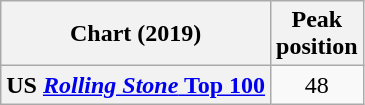<table class="wikitable plainrowheaders" style="text-align:center">
<tr>
<th scope="col">Chart (2019)</th>
<th scope="col">Peak<br>position</th>
</tr>
<tr>
<th scope="row">US <a href='#'><em>Rolling Stone</em> Top 100</a></th>
<td>48</td>
</tr>
</table>
